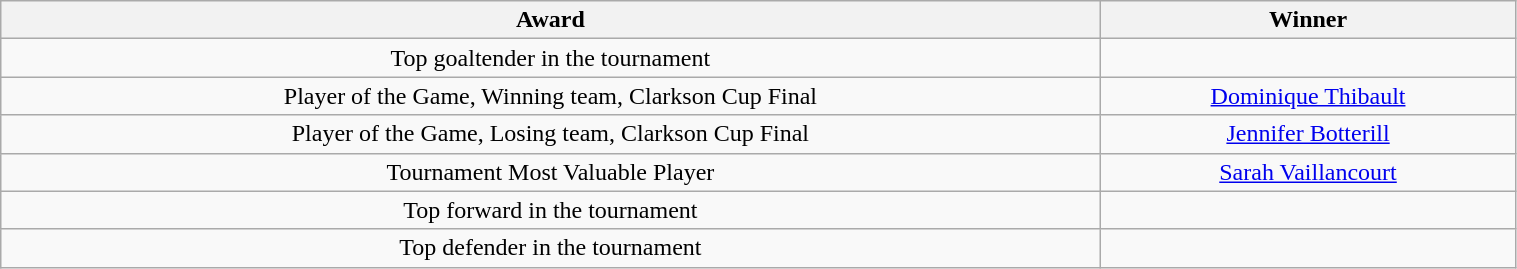<table class="wikitable" width="80%">
<tr align="center">
<th>Award</th>
<th>Winner</th>
</tr>
<tr align="center">
<td>Top goaltender in the tournament</td>
<td></td>
</tr>
<tr align="center">
<td>Player of the Game, Winning team, Clarkson Cup Final</td>
<td><a href='#'>Dominique Thibault</a></td>
</tr>
<tr align="center">
<td>Player of the Game, Losing team, Clarkson Cup Final</td>
<td><a href='#'>Jennifer Botterill</a></td>
</tr>
<tr align="center">
<td>Tournament Most Valuable Player</td>
<td><a href='#'>Sarah Vaillancourt</a></td>
</tr>
<tr align="center">
<td>Top forward in the tournament</td>
<td></td>
</tr>
<tr align="center">
<td>Top defender in the tournament</td>
<td></td>
</tr>
</table>
